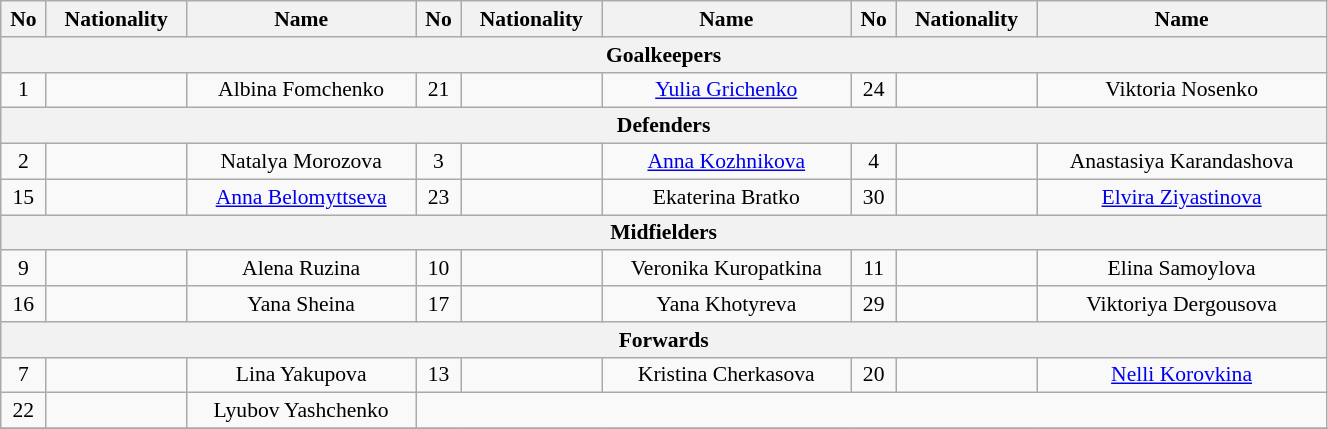<table class="wikitable" style="text-align:center; font-size:90%; width:70%;">
<tr>
<th style=text-align:center;">No</th>
<th style=text-align:center;">Nationality</th>
<th style=text-align:center;">Name</th>
<th style=text-align:center;">No</th>
<th style=text-align:center;">Nationality</th>
<th style=text-align:center;">Name</th>
<th style=text-align:center;">No</th>
<th style=text-align:center;">Nationality</th>
<th style=text-align:center;">Name</th>
</tr>
<tr>
<th colspan="9" style=text-align:center;">Goalkeepers</th>
</tr>
<tr>
<td>1</td>
<td></td>
<td>Albina Fomchenko</td>
<td>21</td>
<td></td>
<td><a href='#'>Yulia Grichenko</a></td>
<td>24</td>
<td></td>
<td>Viktoria Nosenko</td>
</tr>
<tr>
<th colspan="9" style=text-align:center;">Defenders</th>
</tr>
<tr>
<td>2</td>
<td></td>
<td>Natalya Morozova</td>
<td>3</td>
<td></td>
<td><a href='#'>Anna Kozhnikova</a></td>
<td>4</td>
<td></td>
<td>Anastasiya Karandashova</td>
</tr>
<tr>
<td>15</td>
<td></td>
<td><a href='#'>Anna Belomyttseva</a></td>
<td>23</td>
<td></td>
<td>Ekaterina Bratko</td>
<td>30</td>
<td></td>
<td><a href='#'>Elvira Ziyastinova</a></td>
</tr>
<tr>
<th colspan="9" style=text-align:center;">Midfielders</th>
</tr>
<tr>
<td>9</td>
<td></td>
<td>Alena Ruzina</td>
<td>10</td>
<td></td>
<td>Veronika Kuropatkina</td>
<td>11</td>
<td></td>
<td>Elina Samoylova</td>
</tr>
<tr>
<td>16</td>
<td></td>
<td>Yana Sheina</td>
<td>17</td>
<td></td>
<td>Yana Khotyreva</td>
<td>29</td>
<td></td>
<td>Viktoriya Dergousova</td>
</tr>
<tr>
<th colspan="9" style=text-align:center;">Forwards</th>
</tr>
<tr>
<td>7</td>
<td></td>
<td>Lina Yakupova</td>
<td>13</td>
<td></td>
<td>Kristina Cherkasova</td>
<td>20</td>
<td></td>
<td><a href='#'>Nelli Korovkina</a></td>
</tr>
<tr>
<td>22</td>
<td></td>
<td>Lyubov Yashchenko</td>
<td colspan="6"></td>
</tr>
<tr>
</tr>
</table>
